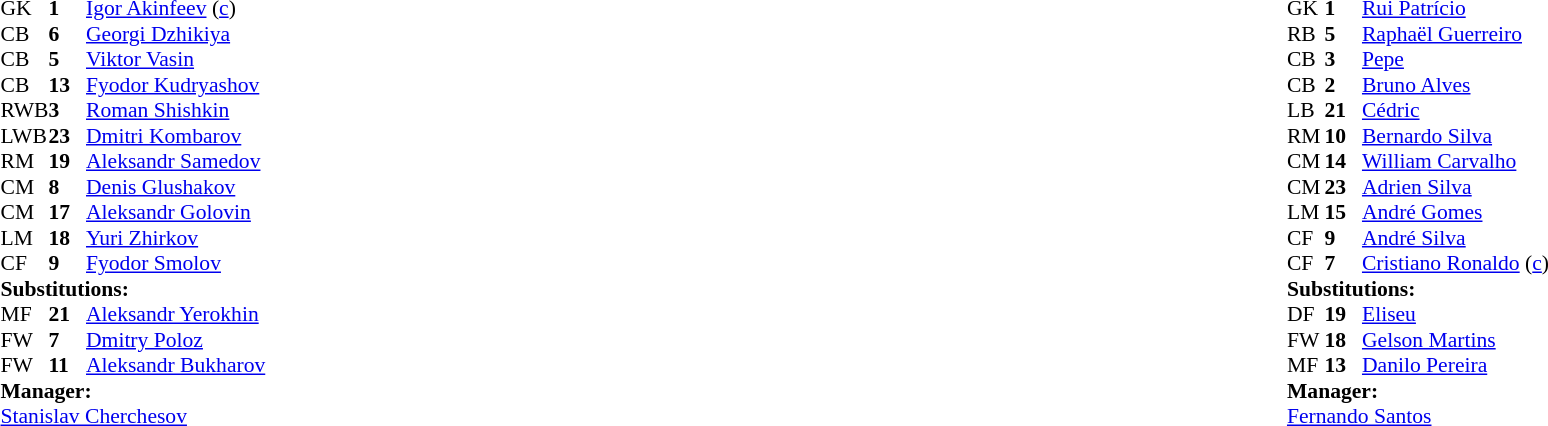<table width="100%">
<tr>
<td valign="top" width="40%"><br><table style="font-size:90%" cellspacing="0" cellpadding="0">
<tr>
<th width=25></th>
<th width=25></th>
</tr>
<tr>
<td>GK</td>
<td><strong>1</strong></td>
<td><a href='#'>Igor Akinfeev</a> (<a href='#'>c</a>)</td>
</tr>
<tr>
<td>CB</td>
<td><strong>6</strong></td>
<td><a href='#'>Georgi Dzhikiya</a></td>
<td></td>
</tr>
<tr>
<td>CB</td>
<td><strong>5</strong></td>
<td><a href='#'>Viktor Vasin</a></td>
</tr>
<tr>
<td>CB</td>
<td><strong>13</strong></td>
<td><a href='#'>Fyodor Kudryashov</a></td>
<td></td>
<td></td>
</tr>
<tr>
<td>RWB</td>
<td><strong>3</strong></td>
<td><a href='#'>Roman Shishkin</a></td>
<td></td>
<td></td>
</tr>
<tr>
<td>LWB</td>
<td><strong>23</strong></td>
<td><a href='#'>Dmitri Kombarov</a></td>
<td></td>
<td></td>
</tr>
<tr>
<td>RM</td>
<td><strong>19</strong></td>
<td><a href='#'>Aleksandr Samedov</a></td>
<td></td>
</tr>
<tr>
<td>CM</td>
<td><strong>8</strong></td>
<td><a href='#'>Denis Glushakov</a></td>
<td></td>
</tr>
<tr>
<td>CM</td>
<td><strong>17</strong></td>
<td><a href='#'>Aleksandr Golovin</a></td>
</tr>
<tr>
<td>LM</td>
<td><strong>18</strong></td>
<td><a href='#'>Yuri Zhirkov</a></td>
</tr>
<tr>
<td>CF</td>
<td><strong>9</strong></td>
<td><a href='#'>Fyodor Smolov</a></td>
</tr>
<tr>
<td colspan=3><strong>Substitutions:</strong></td>
</tr>
<tr>
<td>MF</td>
<td><strong>21</strong></td>
<td><a href='#'>Aleksandr Yerokhin</a></td>
<td></td>
<td></td>
</tr>
<tr>
<td>FW</td>
<td><strong>7</strong></td>
<td><a href='#'>Dmitry Poloz</a></td>
<td></td>
<td></td>
</tr>
<tr>
<td>FW</td>
<td><strong>11</strong></td>
<td><a href='#'>Aleksandr Bukharov</a></td>
<td></td>
<td></td>
</tr>
<tr>
<td colspan=3><strong>Manager:</strong></td>
</tr>
<tr>
<td colspan=3><a href='#'>Stanislav Cherchesov</a></td>
</tr>
</table>
</td>
<td valign="top"></td>
<td valign="top" width="50%"><br><table style="font-size:90%; margin:auto" cellspacing="0" cellpadding="0">
<tr>
<th width=25></th>
<th width=25></th>
</tr>
<tr>
<td>GK</td>
<td><strong>1</strong></td>
<td><a href='#'>Rui Patrício</a></td>
</tr>
<tr>
<td>RB</td>
<td><strong>5</strong></td>
<td><a href='#'>Raphaël Guerreiro</a></td>
<td></td>
<td></td>
</tr>
<tr>
<td>CB</td>
<td><strong>3</strong></td>
<td><a href='#'>Pepe</a></td>
<td></td>
</tr>
<tr>
<td>CB</td>
<td><strong>2</strong></td>
<td><a href='#'>Bruno Alves</a></td>
</tr>
<tr>
<td>LB</td>
<td><strong>21</strong></td>
<td><a href='#'>Cédric</a></td>
</tr>
<tr>
<td>RM</td>
<td><strong>10</strong></td>
<td><a href='#'>Bernardo Silva</a></td>
<td></td>
</tr>
<tr>
<td>CM</td>
<td><strong>14</strong></td>
<td><a href='#'>William Carvalho</a></td>
</tr>
<tr>
<td>CM</td>
<td><strong>23</strong></td>
<td><a href='#'>Adrien Silva</a></td>
<td></td>
<td></td>
</tr>
<tr>
<td>LM</td>
<td><strong>15</strong></td>
<td><a href='#'>André Gomes</a></td>
</tr>
<tr>
<td>CF</td>
<td><strong>9</strong></td>
<td><a href='#'>André Silva</a></td>
<td></td>
<td></td>
</tr>
<tr>
<td>CF</td>
<td><strong>7</strong></td>
<td><a href='#'>Cristiano Ronaldo</a> (<a href='#'>c</a>)</td>
</tr>
<tr>
<td colspan=3><strong>Substitutions:</strong></td>
</tr>
<tr>
<td>DF</td>
<td><strong>19</strong></td>
<td><a href='#'>Eliseu</a></td>
<td></td>
<td></td>
</tr>
<tr>
<td>FW</td>
<td><strong>18</strong></td>
<td><a href='#'>Gelson Martins</a></td>
<td></td>
<td></td>
</tr>
<tr>
<td>MF</td>
<td><strong>13</strong></td>
<td><a href='#'>Danilo Pereira</a></td>
<td></td>
<td></td>
</tr>
<tr>
<td colspan=3><strong>Manager:</strong></td>
</tr>
<tr>
<td colspan=3><a href='#'>Fernando Santos</a></td>
</tr>
</table>
</td>
</tr>
</table>
